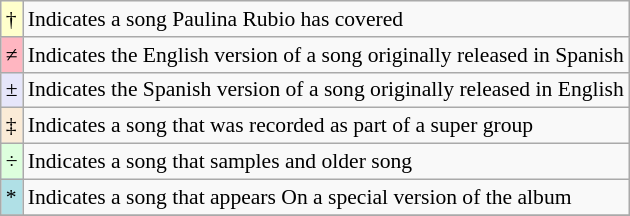<table class="wikitable" style="font-size:90%;">
<tr>
<td style="background-color:#FFFFCC">†</td>
<td>Indicates a song Paulina Rubio has covered</td>
</tr>
<tr>
<td style="background-color:#FFB6C1">≠</td>
<td>Indicates the English version of a song originally released in Spanish</td>
</tr>
<tr>
<td style="background-color:#E6E6FA">±</td>
<td>Indicates the Spanish version of a song originally released in English</td>
</tr>
<tr>
<td style="background-color:#FAEBD7">‡</td>
<td>Indicates a song that was recorded as part of a super group</td>
</tr>
<tr>
<td style="background-color:#DDFFDD">÷</td>
<td>Indicates a song that samples and older song</td>
</tr>
<tr>
<td style="background-color:#B0E0E6">*</td>
<td>Indicates a song that appears On a special version of the album</td>
</tr>
<tr>
</tr>
</table>
